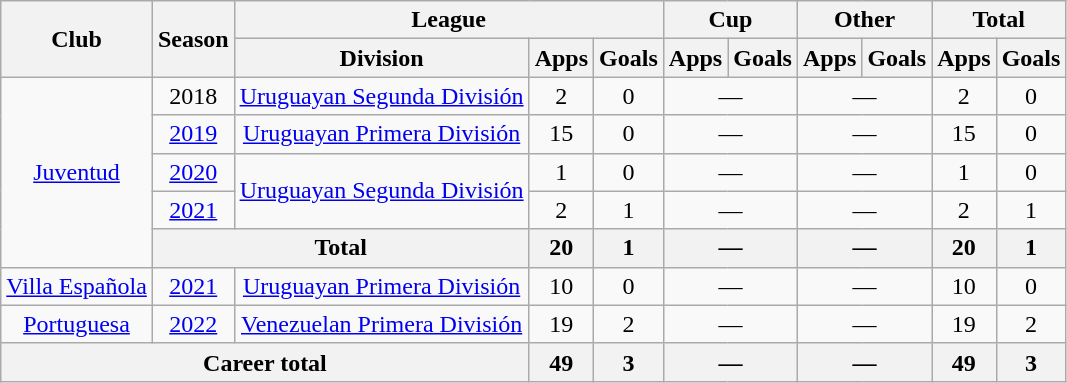<table class=wikitable style=text-align:center>
<tr>
<th rowspan=2>Club</th>
<th rowspan=2>Season</th>
<th colspan=3>League</th>
<th colspan=2>Cup</th>
<th colspan=2>Other</th>
<th colspan=2>Total</th>
</tr>
<tr>
<th>Division</th>
<th>Apps</th>
<th>Goals</th>
<th>Apps</th>
<th>Goals</th>
<th>Apps</th>
<th>Goals</th>
<th>Apps</th>
<th>Goals</th>
</tr>
<tr>
<td rowspan=5><a href='#'>Juventud</a></td>
<td>2018</td>
<td><a href='#'>Uruguayan Segunda División</a></td>
<td>2</td>
<td>0</td>
<td colspan=2>—</td>
<td colspan=2>—</td>
<td>2</td>
<td>0</td>
</tr>
<tr>
<td><a href='#'>2019</a></td>
<td><a href='#'>Uruguayan Primera División</a></td>
<td>15</td>
<td>0</td>
<td colspan=2>—</td>
<td colspan=2>—</td>
<td>15</td>
<td>0</td>
</tr>
<tr>
<td><a href='#'>2020</a></td>
<td rowspan=2><a href='#'>Uruguayan Segunda División</a></td>
<td>1</td>
<td>0</td>
<td colspan=2>—</td>
<td colspan=2>—</td>
<td>1</td>
<td>0</td>
</tr>
<tr>
<td><a href='#'>2021</a></td>
<td>2</td>
<td>1</td>
<td colspan=2>—</td>
<td colspan=2>—</td>
<td>2</td>
<td>1</td>
</tr>
<tr>
<th colspan="2">Total</th>
<th>20</th>
<th>1</th>
<th colspan=2>—</th>
<th colspan=2>—</th>
<th>20</th>
<th>1</th>
</tr>
<tr>
<td><a href='#'>Villa Española</a></td>
<td><a href='#'>2021</a></td>
<td><a href='#'>Uruguayan Primera División</a></td>
<td>10</td>
<td>0</td>
<td colspan=2>—</td>
<td colspan=2>—</td>
<td>10</td>
<td>0</td>
</tr>
<tr>
<td><a href='#'>Portuguesa</a></td>
<td><a href='#'>2022</a></td>
<td><a href='#'>Venezuelan Primera División</a></td>
<td>19</td>
<td>2</td>
<td colspan=2>—</td>
<td colspan=2>—</td>
<td>19</td>
<td>2</td>
</tr>
<tr>
<th colspan=3>Career total</th>
<th>49</th>
<th>3</th>
<th colspan=2>—</th>
<th colspan=2>—</th>
<th>49</th>
<th>3</th>
</tr>
</table>
